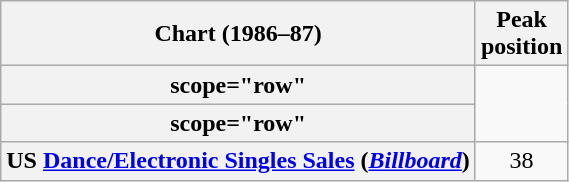<table class="wikitable sortable plainrowheaders">
<tr>
<th align="left">Chart (1986–87)</th>
<th style="text-align:center;">Peak<br>position</th>
</tr>
<tr>
<th>scope="row" </th>
</tr>
<tr>
<th>scope="row" </th>
</tr>
<tr>
<th scope="row">US <a href='#'>Dance/Electronic Singles Sales</a> (<a href='#'><em>Billboard</em></a>)</th>
<td style="text-align:center;">38</td>
</tr>
</table>
